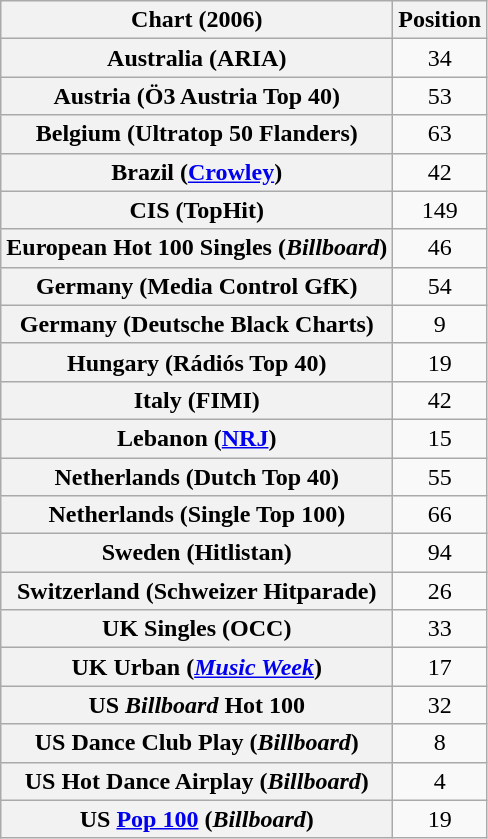<table class="wikitable plainrowheaders sortable" style="text-align:center">
<tr>
<th scope="col">Chart (2006)</th>
<th scope="col">Position</th>
</tr>
<tr>
<th scope="row">Australia (ARIA)</th>
<td>34</td>
</tr>
<tr>
<th scope="row">Austria (Ö3 Austria Top 40)</th>
<td>53</td>
</tr>
<tr>
<th scope="row">Belgium (Ultratop 50 Flanders)</th>
<td>63</td>
</tr>
<tr>
<th scope="row">Brazil (<a href='#'>Crowley</a>)</th>
<td>42</td>
</tr>
<tr>
<th scope="row">CIS (TopHit)</th>
<td>149</td>
</tr>
<tr>
<th scope="row">European Hot 100 Singles (<em>Billboard</em>)</th>
<td>46</td>
</tr>
<tr>
<th scope="row">Germany (Media Control GfK)</th>
<td>54</td>
</tr>
<tr>
<th scope="row">Germany (Deutsche Black Charts)</th>
<td>9</td>
</tr>
<tr>
<th scope="row">Hungary (Rádiós Top 40)</th>
<td>19</td>
</tr>
<tr>
<th scope="row">Italy (FIMI)</th>
<td>42</td>
</tr>
<tr>
<th scope="row">Lebanon (<a href='#'>NRJ</a>)</th>
<td>15</td>
</tr>
<tr>
<th scope="row">Netherlands (Dutch Top 40)</th>
<td>55</td>
</tr>
<tr>
<th scope="row">Netherlands (Single Top 100)</th>
<td>66</td>
</tr>
<tr>
<th scope="row">Sweden (Hitlistan)</th>
<td>94</td>
</tr>
<tr>
<th scope="row">Switzerland (Schweizer Hitparade)</th>
<td>26</td>
</tr>
<tr>
<th scope="row">UK Singles (OCC)</th>
<td>33</td>
</tr>
<tr>
<th scope="row">UK Urban (<em><a href='#'>Music Week</a></em>)</th>
<td>17</td>
</tr>
<tr>
<th scope="row">US <em>Billboard</em> Hot 100</th>
<td>32</td>
</tr>
<tr>
<th scope="row">US Dance Club Play (<em>Billboard</em>)</th>
<td>8</td>
</tr>
<tr>
<th scope="row">US Hot Dance Airplay (<em>Billboard</em>)</th>
<td>4</td>
</tr>
<tr>
<th scope="row">US <a href='#'>Pop 100</a> (<em>Billboard</em>)</th>
<td>19</td>
</tr>
</table>
